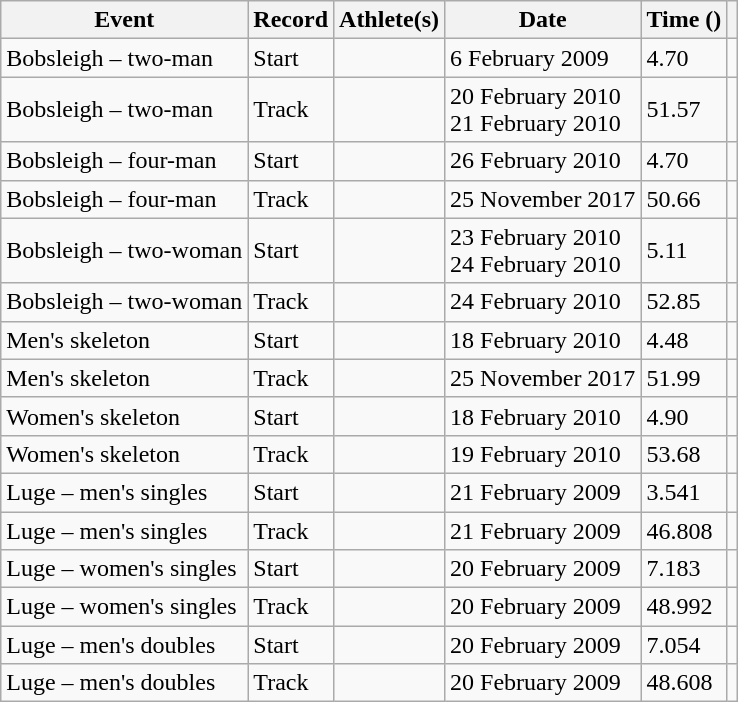<table class="wikitable">
<tr>
<th>Event</th>
<th>Record</th>
<th>Athlete(s)</th>
<th>Date</th>
<th>Time ()</th>
<th></th>
</tr>
<tr>
<td>Bobsleigh – two-man</td>
<td>Start</td>
<td></td>
<td>6 February 2009</td>
<td>4.70</td>
<td></td>
</tr>
<tr>
<td>Bobsleigh – two-man</td>
<td>Track</td>
<td><br></td>
<td>20 February 2010<br>21 February 2010</td>
<td>51.57</td>
<td></td>
</tr>
<tr>
<td>Bobsleigh – four-man</td>
<td>Start</td>
<td></td>
<td>26 February 2010</td>
<td>4.70</td>
<td></td>
</tr>
<tr>
<td>Bobsleigh – four-man</td>
<td>Track</td>
<td></td>
<td>25 November 2017</td>
<td>50.66</td>
<td></td>
</tr>
<tr>
<td>Bobsleigh – two-woman</td>
<td>Start</td>
<td></td>
<td>23 February 2010<br>24 February 2010</td>
<td>5.11</td>
<td></td>
</tr>
<tr>
<td>Bobsleigh – two-woman</td>
<td>Track</td>
<td></td>
<td>24 February 2010</td>
<td>52.85</td>
<td></td>
</tr>
<tr>
<td>Men's skeleton</td>
<td>Start</td>
<td></td>
<td>18 February 2010</td>
<td>4.48</td>
<td></td>
</tr>
<tr>
<td>Men's skeleton</td>
<td>Track</td>
<td></td>
<td>25 November 2017</td>
<td>51.99</td>
<td></td>
</tr>
<tr>
<td>Women's skeleton</td>
<td>Start</td>
<td></td>
<td>18 February 2010</td>
<td>4.90</td>
<td></td>
</tr>
<tr>
<td>Women's skeleton</td>
<td>Track</td>
<td></td>
<td>19 February 2010</td>
<td>53.68</td>
<td></td>
</tr>
<tr>
<td>Luge – men's singles</td>
<td>Start</td>
<td></td>
<td>21 February 2009</td>
<td>3.541</td>
<td></td>
</tr>
<tr>
<td>Luge – men's singles</td>
<td>Track</td>
<td></td>
<td>21 February 2009</td>
<td>46.808</td>
<td></td>
</tr>
<tr>
<td>Luge – women's singles</td>
<td>Start</td>
<td></td>
<td>20 February 2009</td>
<td>7.183</td>
<td></td>
</tr>
<tr>
<td>Luge – women's singles</td>
<td>Track</td>
<td></td>
<td>20 February 2009</td>
<td>48.992</td>
<td></td>
</tr>
<tr>
<td>Luge – men's doubles</td>
<td>Start</td>
<td></td>
<td>20 February 2009</td>
<td>7.054</td>
<td></td>
</tr>
<tr>
<td>Luge – men's doubles</td>
<td>Track</td>
<td></td>
<td>20 February 2009</td>
<td>48.608</td>
<td></td>
</tr>
</table>
